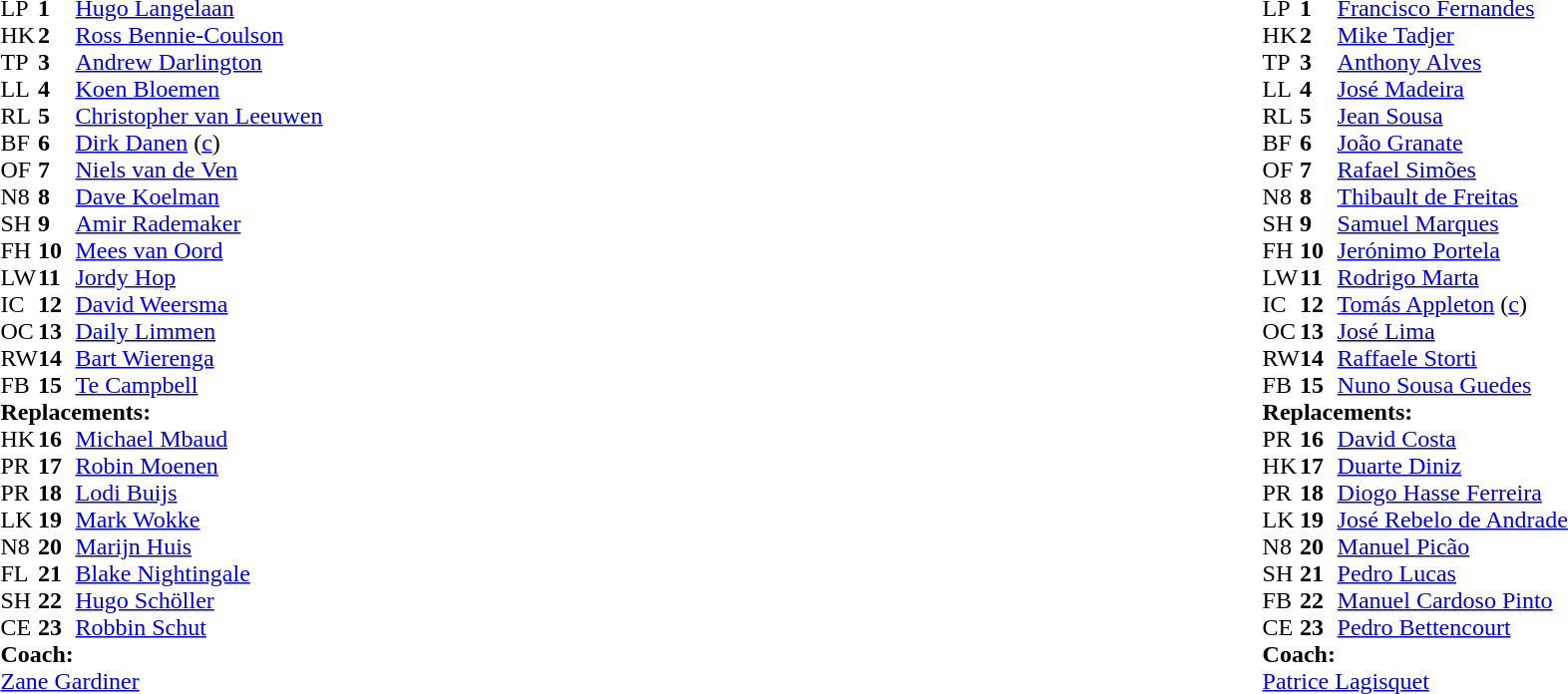<table style="width:100%">
<tr>
<td style="vertical-align:top; width:50%"><br><table cellspacing="0" cellpadding="0">
<tr>
<th width="25"></th>
<th width="25"></th>
</tr>
<tr>
<td>LP</td>
<td><strong>1</strong></td>
<td><a href='#'>Hugo Langelaan</a></td>
<td></td>
<td></td>
</tr>
<tr>
<td>HK</td>
<td><strong>2</strong></td>
<td><a href='#'>Ross Bennie-Coulson</a></td>
<td></td>
<td></td>
</tr>
<tr>
<td>TP</td>
<td><strong>3</strong></td>
<td><a href='#'>Andrew Darlington</a></td>
<td></td>
<td></td>
</tr>
<tr>
<td>LL</td>
<td><strong>4</strong></td>
<td><a href='#'>Koen Bloemen</a></td>
<td></td>
<td></td>
</tr>
<tr>
<td>RL</td>
<td><strong>5</strong></td>
<td><a href='#'>Christopher van Leeuwen</a></td>
<td></td>
<td></td>
</tr>
<tr>
<td>BF</td>
<td><strong>6</strong></td>
<td><a href='#'>Dirk Danen</a> (<a href='#'>c</a>)</td>
<td></td>
<td></td>
</tr>
<tr>
<td>OF</td>
<td><strong>7</strong></td>
<td><a href='#'>Niels van de Ven</a></td>
<td></td>
<td></td>
</tr>
<tr>
<td>N8</td>
<td><strong>8</strong></td>
<td><a href='#'>Dave Koelman</a></td>
<td></td>
<td></td>
</tr>
<tr>
<td>SH</td>
<td><strong>9</strong></td>
<td><a href='#'>Amir Rademaker</a></td>
<td></td>
<td></td>
</tr>
<tr>
<td>FH</td>
<td><strong>10</strong></td>
<td><a href='#'>Mees van Oord</a></td>
<td></td>
<td></td>
</tr>
<tr>
<td>LW</td>
<td><strong>11</strong></td>
<td><a href='#'>Jordy Hop</a></td>
<td></td>
<td></td>
</tr>
<tr>
<td>IC</td>
<td><strong>12</strong></td>
<td><a href='#'>David Weersma</a></td>
<td></td>
<td></td>
</tr>
<tr>
<td>OC</td>
<td><strong>13</strong></td>
<td><a href='#'>Daily Limmen</a></td>
<td></td>
<td></td>
</tr>
<tr>
<td>RW</td>
<td><strong>14</strong></td>
<td><a href='#'>Bart Wierenga</a></td>
</tr>
<tr>
<td>FB</td>
<td><strong>15</strong></td>
<td><a href='#'>Te Campbell</a></td>
</tr>
<tr>
<td colspan="4"><strong>Replacements:</strong></td>
</tr>
<tr>
<td>HK</td>
<td><strong>16</strong></td>
<td><a href='#'>Michael Mbaud</a></td>
<td></td>
<td></td>
</tr>
<tr>
<td>PR</td>
<td><strong>17</strong></td>
<td><a href='#'>Robin Moenen</a></td>
<td></td>
<td></td>
</tr>
<tr>
<td>PR</td>
<td><strong>18</strong></td>
<td><a href='#'>Lodi Buijs</a></td>
<td></td>
<td></td>
</tr>
<tr>
<td>LK</td>
<td><strong>19</strong></td>
<td><a href='#'>Mark Wokke</a></td>
<td></td>
<td></td>
</tr>
<tr>
<td>N8</td>
<td><strong>20</strong></td>
<td><a href='#'>Marijn Huis</a></td>
<td></td>
<td></td>
</tr>
<tr>
<td>FL</td>
<td><strong>21</strong></td>
<td><a href='#'>Blake Nightingale</a></td>
<td></td>
<td></td>
</tr>
<tr>
<td>SH</td>
<td><strong>22</strong></td>
<td><a href='#'>Hugo Schöller</a></td>
<td></td>
<td></td>
</tr>
<tr>
<td>CE</td>
<td><strong>23</strong></td>
<td><a href='#'>Robbin Schut</a></td>
<td></td>
<td></td>
</tr>
<tr>
<td colspan="4"><strong>Coach:</strong></td>
</tr>
<tr>
<td colspan="4"><a href='#'>Zane Gardiner</a></td>
</tr>
</table>
</td>
<td style="vertical-align:top"></td>
<td style="vertical-align:top; width:50%"><br><table cellspacing="0" cellpadding="0" style="margin:auto">
<tr>
<th width="25"></th>
<th width="25"></th>
</tr>
<tr>
<td>LP</td>
<td><strong>1</strong></td>
<td><a href='#'>Francisco Fernandes</a></td>
<td></td>
<td></td>
</tr>
<tr>
<td>HK</td>
<td><strong>2</strong></td>
<td><a href='#'>Mike Tadjer</a></td>
<td></td>
<td></td>
</tr>
<tr>
<td>TP</td>
<td><strong>3</strong></td>
<td><a href='#'>Anthony Alves</a></td>
<td></td>
<td></td>
</tr>
<tr>
<td>LL</td>
<td><strong>4</strong></td>
<td><a href='#'>José Madeira</a></td>
<td></td>
<td></td>
</tr>
<tr>
<td>RL</td>
<td><strong>5</strong></td>
<td><a href='#'>Jean Sousa</a></td>
<td></td>
<td></td>
</tr>
<tr>
<td>BF</td>
<td><strong>6</strong></td>
<td><a href='#'>João Granate</a></td>
<td></td>
<td></td>
</tr>
<tr>
<td>OF</td>
<td><strong>7</strong></td>
<td><a href='#'>Rafael Simões</a></td>
<td></td>
<td></td>
</tr>
<tr>
<td>N8</td>
<td><strong>8</strong></td>
<td><a href='#'>Thibault de Freitas</a></td>
<td></td>
<td></td>
</tr>
<tr>
<td>SH</td>
<td><strong>9</strong></td>
<td><a href='#'>Samuel Marques</a></td>
<td></td>
<td></td>
</tr>
<tr>
<td>FH</td>
<td><strong>10</strong></td>
<td><a href='#'>Jerónimo Portela</a></td>
<td></td>
<td></td>
</tr>
<tr>
<td>LW</td>
<td><strong>11</strong></td>
<td><a href='#'>Rodrigo Marta</a></td>
<td></td>
<td></td>
</tr>
<tr>
<td>IC</td>
<td><strong>12</strong></td>
<td><a href='#'>Tomás Appleton</a> (<a href='#'>c</a>)</td>
<td></td>
<td></td>
</tr>
<tr>
<td>OC</td>
<td><strong>13</strong></td>
<td><a href='#'>José Lima</a></td>
<td></td>
<td></td>
</tr>
<tr>
<td>RW</td>
<td><strong>14</strong></td>
<td><a href='#'>Raffaele Storti</a></td>
</tr>
<tr>
<td>FB</td>
<td><strong>15</strong></td>
<td><a href='#'>Nuno Sousa Guedes</a></td>
<td></td>
<td></td>
</tr>
<tr>
<td colspan="4"><strong>Replacements:</strong></td>
</tr>
<tr>
<td>PR</td>
<td><strong>16</strong></td>
<td><a href='#'>David Costa</a></td>
<td></td>
<td></td>
</tr>
<tr>
<td>HK</td>
<td><strong>17</strong></td>
<td><a href='#'>Duarte Diniz</a></td>
<td></td>
<td></td>
</tr>
<tr>
<td>PR</td>
<td><strong>18</strong></td>
<td><a href='#'>Diogo Hasse Ferreira</a></td>
<td></td>
<td></td>
</tr>
<tr>
<td>LK</td>
<td><strong>19</strong></td>
<td><a href='#'>José Rebelo de Andrade</a></td>
<td></td>
<td></td>
</tr>
<tr>
<td>N8</td>
<td><strong>20</strong></td>
<td><a href='#'>Manuel Picão</a></td>
<td></td>
<td></td>
</tr>
<tr>
<td>SH</td>
<td><strong>21</strong></td>
<td><a href='#'>Pedro Lucas</a></td>
<td></td>
<td></td>
</tr>
<tr>
<td>FB</td>
<td><strong>22</strong></td>
<td><a href='#'>Manuel Cardoso Pinto</a></td>
<td></td>
<td></td>
</tr>
<tr>
<td>CE</td>
<td><strong>23</strong></td>
<td><a href='#'>Pedro Bettencourt</a></td>
<td></td>
<td></td>
</tr>
<tr>
<td colspan="4"><strong>Coach:</strong></td>
</tr>
<tr>
<td colspan="4"><a href='#'>Patrice Lagisquet</a></td>
</tr>
</table>
</td>
</tr>
</table>
